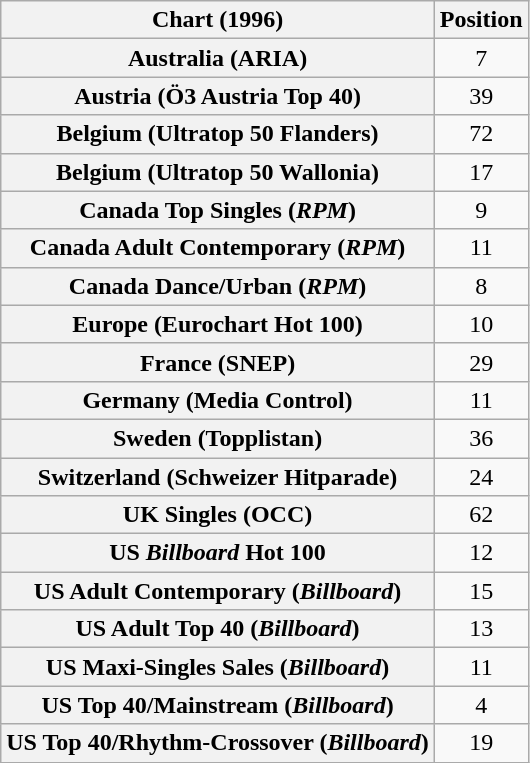<table class="wikitable sortable plainrowheaders" style="text-align:center">
<tr>
<th>Chart (1996)</th>
<th>Position</th>
</tr>
<tr>
<th scope="row">Australia (ARIA)</th>
<td>7</td>
</tr>
<tr>
<th scope="row">Austria (Ö3 Austria Top 40)</th>
<td>39</td>
</tr>
<tr>
<th scope="row">Belgium (Ultratop 50 Flanders)</th>
<td>72</td>
</tr>
<tr>
<th scope="row">Belgium (Ultratop 50 Wallonia)</th>
<td>17</td>
</tr>
<tr>
<th scope="row">Canada Top Singles (<em>RPM</em>)</th>
<td>9</td>
</tr>
<tr>
<th scope="row">Canada Adult Contemporary (<em>RPM</em>)</th>
<td>11</td>
</tr>
<tr>
<th scope="row">Canada Dance/Urban (<em>RPM</em>)</th>
<td>8</td>
</tr>
<tr>
<th scope="row">Europe (Eurochart Hot 100)</th>
<td>10</td>
</tr>
<tr>
<th scope="row">France (SNEP)</th>
<td>29</td>
</tr>
<tr>
<th scope="row">Germany (Media Control)</th>
<td>11</td>
</tr>
<tr>
<th scope="row">Sweden (Topplistan)</th>
<td>36</td>
</tr>
<tr>
<th scope="row">Switzerland (Schweizer Hitparade)</th>
<td>24</td>
</tr>
<tr>
<th scope="row">UK Singles (OCC)</th>
<td>62</td>
</tr>
<tr>
<th scope="row">US <em>Billboard</em> Hot 100</th>
<td>12</td>
</tr>
<tr>
<th scope="row">US Adult Contemporary (<em>Billboard</em>)</th>
<td>15</td>
</tr>
<tr>
<th scope="row">US Adult Top 40 (<em>Billboard</em>)</th>
<td>13</td>
</tr>
<tr>
<th scope="row">US Maxi-Singles Sales (<em>Billboard</em>)</th>
<td>11</td>
</tr>
<tr>
<th scope="row">US Top 40/Mainstream (<em>Billboard</em>)</th>
<td>4</td>
</tr>
<tr>
<th scope="row">US Top 40/Rhythm-Crossover (<em>Billboard</em>)</th>
<td>19</td>
</tr>
</table>
